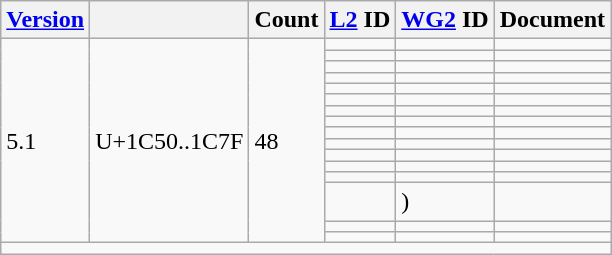<table class="wikitable sticky-header">
<tr>
<th><a href='#'>Version</a></th>
<th></th>
<th>Count</th>
<th><a href='#'>L2</a> ID</th>
<th><a href='#'>WG2</a> ID</th>
<th>Document</th>
</tr>
<tr>
<td rowspan="16">5.1</td>
<td rowspan="16">U+1C50..1C7F</td>
<td rowspan="16">48</td>
<td></td>
<td></td>
<td></td>
</tr>
<tr>
<td></td>
<td></td>
<td></td>
</tr>
<tr>
<td></td>
<td></td>
<td></td>
</tr>
<tr>
<td></td>
<td></td>
<td></td>
</tr>
<tr>
<td></td>
<td></td>
<td></td>
</tr>
<tr>
<td></td>
<td></td>
<td></td>
</tr>
<tr>
<td></td>
<td></td>
<td></td>
</tr>
<tr>
<td></td>
<td></td>
<td></td>
</tr>
<tr>
<td></td>
<td></td>
<td></td>
</tr>
<tr>
<td></td>
<td></td>
<td></td>
</tr>
<tr>
<td></td>
<td></td>
<td></td>
</tr>
<tr>
<td></td>
<td></td>
<td></td>
</tr>
<tr>
<td></td>
<td></td>
<td></td>
</tr>
<tr>
<td></td>
<td> )</td>
<td></td>
</tr>
<tr>
<td></td>
<td></td>
<td></td>
</tr>
<tr>
<td></td>
<td></td>
<td></td>
</tr>
<tr class="sortbottom">
<td colspan="6"></td>
</tr>
</table>
